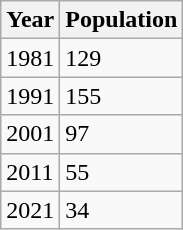<table class="wikitable">
<tr>
<th>Year</th>
<th>Population</th>
</tr>
<tr>
<td>1981</td>
<td>129</td>
</tr>
<tr>
<td>1991</td>
<td>155</td>
</tr>
<tr>
<td>2001</td>
<td>97</td>
</tr>
<tr>
<td>2011</td>
<td>55</td>
</tr>
<tr>
<td>2021</td>
<td>34</td>
</tr>
</table>
